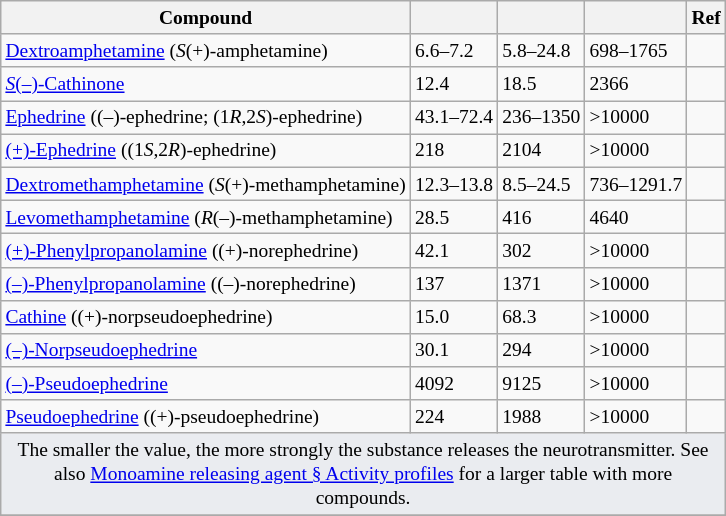<table class="wikitable sortable" style="font-size:small;">
<tr>
<th>Compound</th>
<th data-sort-type="number"></th>
<th data-sort-type="number"></th>
<th data-sort-type="number"></th>
<th>Ref</th>
</tr>
<tr>
<td><a href='#'>Dextroamphetamine</a> (<em>S</em>(+)-amphetamine)</td>
<td>6.6–7.2</td>
<td>5.8–24.8</td>
<td>698–1765</td>
<td></td>
</tr>
<tr>
<td><a href='#'><em>S</em>(–)-Cathinone</a></td>
<td>12.4</td>
<td>18.5</td>
<td>2366</td>
<td></td>
</tr>
<tr>
<td><a href='#'>Ephedrine</a> ((–)-ephedrine; (1<em>R</em>,2<em>S</em>)-ephedrine)</td>
<td>43.1–72.4</td>
<td>236–1350</td>
<td>>10000</td>
<td></td>
</tr>
<tr>
<td><a href='#'>(+)-Ephedrine</a> ((1<em>S</em>,2<em>R</em>)-ephedrine)</td>
<td>218</td>
<td>2104</td>
<td>>10000</td>
<td></td>
</tr>
<tr>
<td><a href='#'>Dextromethamphetamine</a> (<em>S</em>(+)-methamphetamine)</td>
<td>12.3–13.8</td>
<td>8.5–24.5</td>
<td>736–1291.7</td>
<td></td>
</tr>
<tr>
<td><a href='#'>Levomethamphetamine</a> (<em>R</em>(–)-methamphetamine)</td>
<td>28.5</td>
<td>416</td>
<td>4640</td>
<td></td>
</tr>
<tr>
<td><a href='#'>(+)-Phenylpropanolamine</a> ((+)-norephedrine)</td>
<td>42.1</td>
<td>302</td>
<td>>10000</td>
<td></td>
</tr>
<tr>
<td><a href='#'>(–)-Phenylpropanolamine</a> ((–)-norephedrine)</td>
<td>137</td>
<td>1371</td>
<td>>10000</td>
<td></td>
</tr>
<tr>
<td><a href='#'>Cathine</a> ((+)-norpseudoephedrine)</td>
<td>15.0</td>
<td>68.3</td>
<td>>10000</td>
<td></td>
</tr>
<tr>
<td><a href='#'>(–)-Norpseudoephedrine</a></td>
<td>30.1</td>
<td>294</td>
<td>>10000</td>
<td></td>
</tr>
<tr>
<td><a href='#'>(–)-Pseudoephedrine</a></td>
<td>4092</td>
<td>9125</td>
<td>>10000</td>
<td></td>
</tr>
<tr>
<td><a href='#'>Pseudoephedrine</a> ((+)-pseudoephedrine)</td>
<td>224</td>
<td>1988</td>
<td>>10000</td>
<td></td>
</tr>
<tr>
<td colspan="7" style="width: 1px; background-color:#eaecf0; text-align: center;">The smaller the value, the more strongly the substance releases the neurotransmitter. See also <a href='#'>Monoamine releasing agent § Activity profiles</a> for a larger table with more compounds.</td>
</tr>
<tr>
</tr>
</table>
